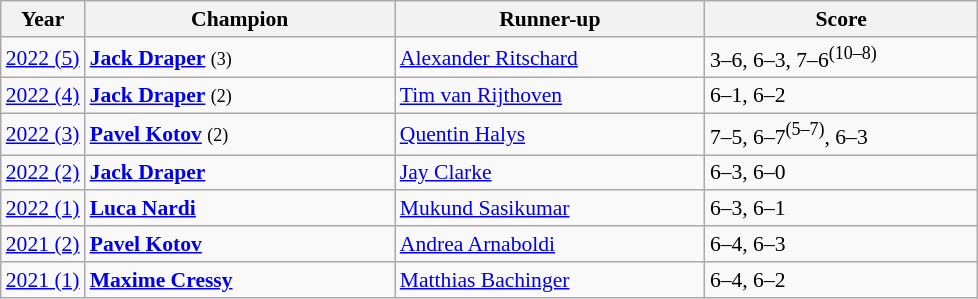<table class="wikitable" style="font-size:90%">
<tr>
<th>Year</th>
<th width="200">Champion</th>
<th width="200">Runner-up</th>
<th width="175">Score</th>
</tr>
<tr>
<td><a href='#'>2022 (5)</a></td>
<td> <strong><a href='#'>Jack Draper</a></strong> <small>(3)</small></td>
<td> <a href='#'>Alexander Ritschard</a></td>
<td>3–6, 6–3, 7–6<sup>(10–8)</sup></td>
</tr>
<tr>
<td><a href='#'>2022 (4)</a></td>
<td> <strong><a href='#'>Jack Draper</a></strong> <small>(2)</small></td>
<td> <a href='#'>Tim van Rijthoven</a></td>
<td>6–1, 6–2</td>
</tr>
<tr>
<td><a href='#'>2022 (3)</a></td>
<td> <strong><a href='#'>Pavel Kotov</a></strong> <small>(2)</small></td>
<td> <a href='#'>Quentin Halys</a></td>
<td>7–5, 6–7<sup>(5–7)</sup>, 6–3</td>
</tr>
<tr>
<td><a href='#'>2022 (2)</a></td>
<td> <strong><a href='#'>Jack Draper</a></strong></td>
<td> <a href='#'>Jay Clarke</a></td>
<td>6–3, 6–0</td>
</tr>
<tr>
<td><a href='#'>2022 (1)</a></td>
<td> <strong><a href='#'>Luca Nardi</a></strong></td>
<td> <a href='#'>Mukund Sasikumar</a></td>
<td>6–3, 6–1</td>
</tr>
<tr>
<td><a href='#'>2021 (2)</a></td>
<td> <strong><a href='#'>Pavel Kotov</a></strong></td>
<td> <a href='#'>Andrea Arnaboldi</a></td>
<td>6–4, 6–3</td>
</tr>
<tr>
<td><a href='#'>2021 (1)</a></td>
<td> <strong><a href='#'>Maxime Cressy</a></strong></td>
<td> <a href='#'>Matthias Bachinger</a></td>
<td>6–4, 6–2</td>
</tr>
</table>
